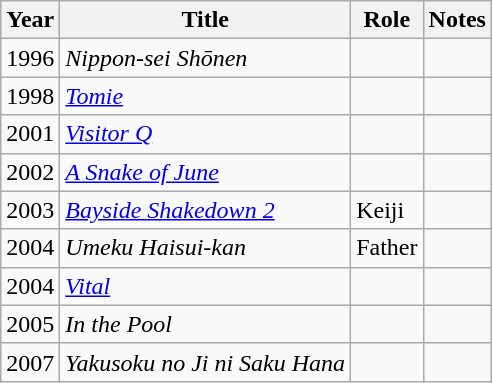<table class="wikitable">
<tr>
<th>Year</th>
<th>Title</th>
<th>Role</th>
<th>Notes</th>
</tr>
<tr>
<td>1996</td>
<td><em>Nippon-sei Shōnen</em></td>
<td></td>
<td></td>
</tr>
<tr>
<td>1998</td>
<td><a href='#'><em>Tomie</em></a></td>
<td></td>
<td></td>
</tr>
<tr>
<td>2001</td>
<td><em><a href='#'>Visitor Q</a></em></td>
<td></td>
<td></td>
</tr>
<tr>
<td>2002</td>
<td><em><a href='#'>A Snake of June</a></em></td>
<td></td>
<td></td>
</tr>
<tr>
<td>2003</td>
<td><em><a href='#'>Bayside Shakedown 2</a></em></td>
<td>Keiji</td>
<td></td>
</tr>
<tr>
<td>2004</td>
<td><em>Umeku Haisui-kan</em></td>
<td>Father</td>
<td></td>
</tr>
<tr>
<td>2004</td>
<td><a href='#'><em>Vital</em></a></td>
<td></td>
<td></td>
</tr>
<tr>
<td>2005</td>
<td><em>In the Pool</em></td>
<td></td>
<td></td>
</tr>
<tr>
<td>2007</td>
<td><em>Yakusoku no Ji ni Saku Hana</em></td>
<td></td>
<td></td>
</tr>
</table>
